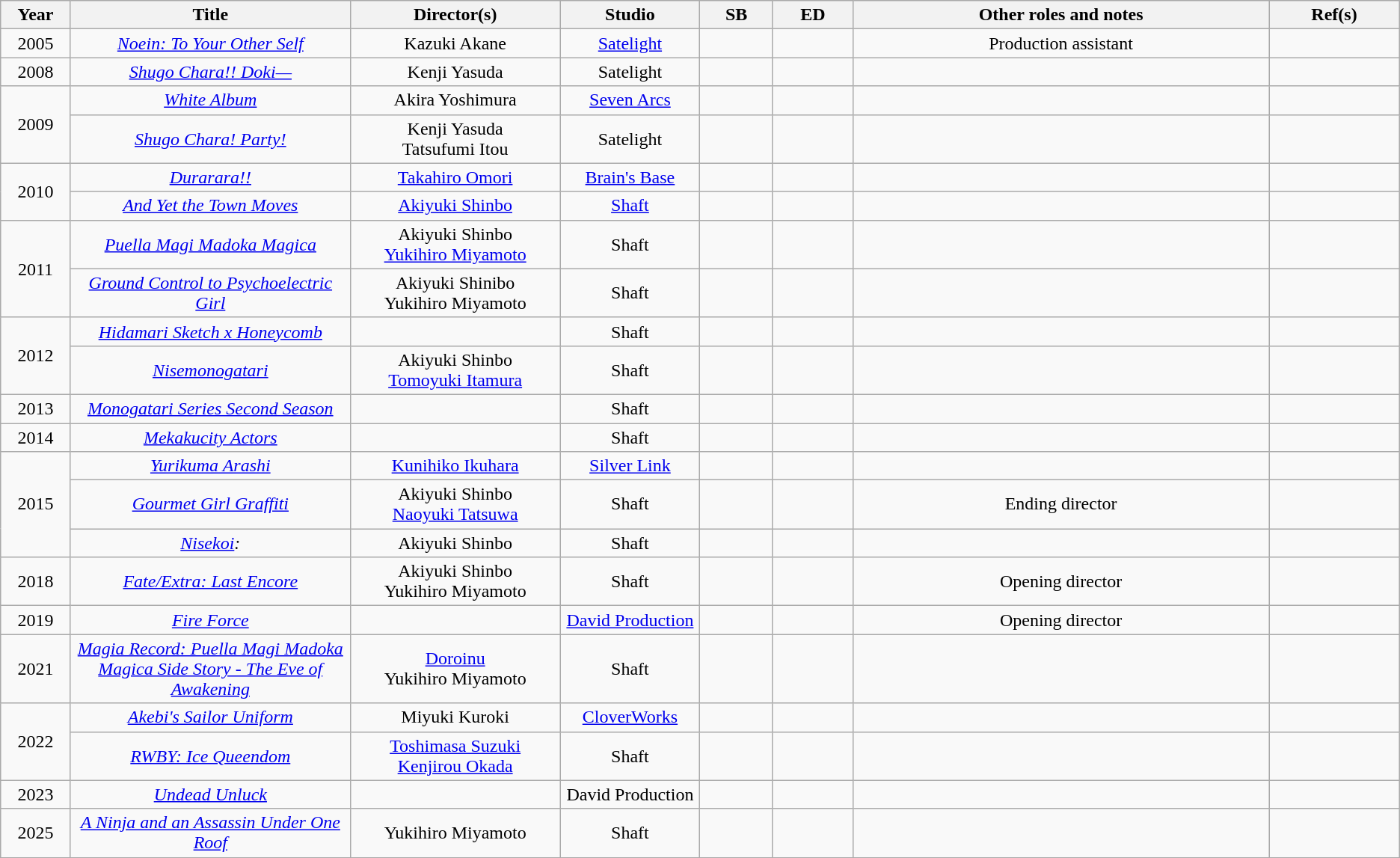<table class="wikitable sortable" style="text-align:center; margin=auto; ">
<tr>
<th scope="col" width=5%>Year</th>
<th scope="col" width=20%>Title</th>
<th scope="col" width=15%>Director(s)</th>
<th scope="col" width=10%>Studio</th>
<th scope="col" class="unsortable">SB</th>
<th scope="col" class="unsortable">ED</th>
<th scope="col" class="unsortable">Other roles and notes</th>
<th scope="col" class="unsortable">Ref(s)</th>
</tr>
<tr>
<td>2005</td>
<td><em><a href='#'>Noein: To Your Other Self</a></em></td>
<td>Kazuki Akane</td>
<td><a href='#'>Satelight</a></td>
<td></td>
<td></td>
<td>Production assistant</td>
<td></td>
</tr>
<tr>
<td>2008</td>
<td><em><a href='#'>Shugo Chara!! Doki—</a></em></td>
<td>Kenji Yasuda</td>
<td>Satelight</td>
<td></td>
<td></td>
<td></td>
<td></td>
</tr>
<tr>
<td rowspan="2">2009</td>
<td><em><a href='#'>White Album</a></em></td>
<td>Akira Yoshimura</td>
<td><a href='#'>Seven Arcs</a></td>
<td></td>
<td></td>
<td></td>
<td></td>
</tr>
<tr>
<td><em><a href='#'>Shugo Chara! Party!</a></em></td>
<td>Kenji Yasuda <br>Tatsufumi Itou</td>
<td>Satelight</td>
<td></td>
<td></td>
<td></td>
<td></td>
</tr>
<tr>
<td rowspan="2">2010</td>
<td><em><a href='#'>Durarara!!</a></em></td>
<td><a href='#'>Takahiro Omori</a></td>
<td><a href='#'>Brain's Base</a></td>
<td></td>
<td></td>
<td></td>
<td></td>
</tr>
<tr>
<td><em><a href='#'>And Yet the Town Moves</a></em></td>
<td><a href='#'>Akiyuki Shinbo</a></td>
<td><a href='#'>Shaft</a></td>
<td></td>
<td></td>
<td></td>
<td></td>
</tr>
<tr>
<td rowspan="2">2011</td>
<td><em><a href='#'>Puella Magi Madoka Magica</a></em></td>
<td>Akiyuki Shinbo<br><a href='#'>Yukihiro Miyamoto</a> </td>
<td>Shaft</td>
<td></td>
<td></td>
<td></td>
<td></td>
</tr>
<tr>
<td><em><a href='#'>Ground Control to Psychoelectric Girl</a></em></td>
<td>Akiyuki Shinibo <br>Yukihiro Miyamoto</td>
<td>Shaft</td>
<td></td>
<td></td>
<td></td>
<td></td>
</tr>
<tr>
<td rowspan="2">2012</td>
<td><em><a href='#'>Hidamari Sketch x Honeycomb</a></em></td>
<td></td>
<td>Shaft</td>
<td></td>
<td></td>
<td></td>
<td></td>
</tr>
<tr>
<td><em><a href='#'>Nisemonogatari</a></em></td>
<td>Akiyuki Shinbo<br><a href='#'>Tomoyuki Itamura</a> </td>
<td>Shaft</td>
<td></td>
<td></td>
<td></td>
<td></td>
</tr>
<tr>
<td>2013</td>
<td><em><a href='#'>Monogatari Series Second Season</a></em></td>
<td></td>
<td>Shaft</td>
<td></td>
<td></td>
<td></td>
<td></td>
</tr>
<tr>
<td>2014</td>
<td><em><a href='#'>Mekakucity Actors</a></em></td>
<td></td>
<td>Shaft</td>
<td></td>
<td></td>
<td></td>
<td></td>
</tr>
<tr>
<td rowspan="3">2015</td>
<td><em><a href='#'>Yurikuma Arashi</a></em></td>
<td><a href='#'>Kunihiko Ikuhara</a></td>
<td><a href='#'>Silver Link</a></td>
<td></td>
<td></td>
<td></td>
<td></td>
</tr>
<tr>
<td><em><a href='#'>Gourmet Girl Graffiti</a></em></td>
<td>Akiyuki Shinbo <br><a href='#'>Naoyuki Tatsuwa</a></td>
<td>Shaft</td>
<td></td>
<td></td>
<td>Ending director</td>
<td></td>
</tr>
<tr>
<td><em><a href='#'>Nisekoi</a>:</em></td>
<td>Akiyuki Shinbo <br></td>
<td>Shaft</td>
<td></td>
<td></td>
<td></td>
<td></td>
</tr>
<tr>
<td>2018</td>
<td><em><a href='#'>Fate/Extra: Last Encore</a></em></td>
<td>Akiyuki Shinbo <br>Yukihiro Miyamoto </td>
<td>Shaft</td>
<td></td>
<td></td>
<td>Opening director</td>
<td></td>
</tr>
<tr>
<td>2019</td>
<td><em><a href='#'>Fire Force</a></em></td>
<td></td>
<td><a href='#'>David Production</a></td>
<td></td>
<td></td>
<td>Opening director</td>
<td></td>
</tr>
<tr>
<td>2021</td>
<td><em><a href='#'>Magia Record: Puella Magi Madoka Magica Side Story - The Eve of Awakening</a></em></td>
<td><a href='#'>Doroinu</a> <br>Yukihiro Miyamoto</td>
<td>Shaft</td>
<td></td>
<td></td>
<td></td>
<td></td>
</tr>
<tr>
<td rowspan="2">2022</td>
<td><em><a href='#'>Akebi's Sailor Uniform</a></em></td>
<td>Miyuki Kuroki</td>
<td><a href='#'>CloverWorks</a></td>
<td></td>
<td></td>
<td></td>
<td></td>
</tr>
<tr>
<td><em><a href='#'>RWBY: Ice Queendom</a></em></td>
<td><a href='#'>Toshimasa Suzuki</a><br><a href='#'>Kenjirou Okada</a> </td>
<td>Shaft</td>
<td></td>
<td></td>
<td></td>
<td></td>
</tr>
<tr>
<td>2023</td>
<td><em><a href='#'>Undead Unluck</a></em></td>
<td></td>
<td>David Production</td>
<td></td>
<td></td>
<td></td>
<td></td>
</tr>
<tr>
<td>2025</td>
<td><em><a href='#'>A Ninja and an Assassin Under One Roof</a></em></td>
<td>Yukihiro Miyamoto</td>
<td>Shaft</td>
<td></td>
<td></td>
<td></td>
<td></td>
</tr>
<tr>
</tr>
</table>
